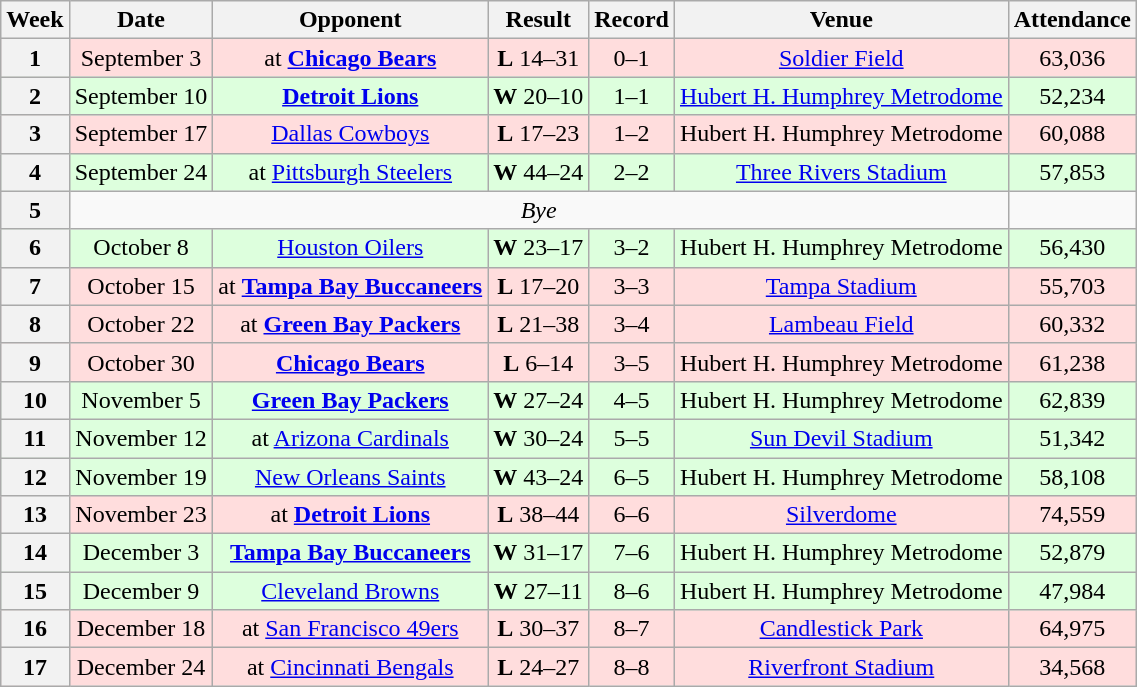<table class="wikitable" style="text-align:center">
<tr>
<th>Week</th>
<th>Date</th>
<th>Opponent</th>
<th>Result</th>
<th>Record</th>
<th>Venue</th>
<th>Attendance</th>
</tr>
<tr style="background:#ffdddd">
<th>1</th>
<td>September 3</td>
<td>at <strong><a href='#'>Chicago Bears</a></strong></td>
<td><strong>L</strong> 14–31</td>
<td>0–1</td>
<td><a href='#'>Soldier Field</a></td>
<td>63,036</td>
</tr>
<tr style="background:#ddffdd">
<th>2</th>
<td>September 10</td>
<td><strong><a href='#'>Detroit Lions</a></strong></td>
<td><strong>W</strong> 20–10</td>
<td>1–1</td>
<td><a href='#'>Hubert H. Humphrey Metrodome</a></td>
<td>52,234</td>
</tr>
<tr style="background:#ffdddd">
<th>3</th>
<td>September 17</td>
<td><a href='#'>Dallas Cowboys</a></td>
<td><strong>L</strong> 17–23 </td>
<td>1–2</td>
<td>Hubert H. Humphrey Metrodome</td>
<td>60,088</td>
</tr>
<tr style="background:#ddffdd">
<th>4</th>
<td>September 24</td>
<td>at <a href='#'>Pittsburgh Steelers</a></td>
<td><strong>W</strong> 44–24</td>
<td>2–2</td>
<td><a href='#'>Three Rivers Stadium</a></td>
<td>57,853</td>
</tr>
<tr>
<th>5</th>
<td colspan="5"><em>Bye</em></td>
</tr>
<tr style="background:#ddffdd">
<th>6</th>
<td>October 8</td>
<td><a href='#'>Houston Oilers</a></td>
<td><strong>W</strong> 23–17 </td>
<td>3–2</td>
<td>Hubert H. Humphrey Metrodome</td>
<td>56,430</td>
</tr>
<tr style="background:#ffdddd">
<th>7</th>
<td>October 15</td>
<td>at <strong><a href='#'>Tampa Bay Buccaneers</a></strong></td>
<td><strong>L</strong> 17–20 </td>
<td>3–3</td>
<td><a href='#'>Tampa Stadium</a></td>
<td>55,703</td>
</tr>
<tr style="background:#ffdddd">
<th>8</th>
<td>October 22</td>
<td>at <strong><a href='#'>Green Bay Packers</a></strong></td>
<td><strong>L</strong> 21–38</td>
<td>3–4</td>
<td><a href='#'>Lambeau Field</a></td>
<td>60,332</td>
</tr>
<tr style="background:#ffdddd">
<th>9</th>
<td>October 30</td>
<td><strong><a href='#'>Chicago Bears</a></strong></td>
<td><strong>L</strong> 6–14</td>
<td>3–5</td>
<td>Hubert H. Humphrey Metrodome</td>
<td>61,238</td>
</tr>
<tr style="background:#ddffdd">
<th>10</th>
<td>November 5</td>
<td><strong><a href='#'>Green Bay Packers</a></strong></td>
<td><strong>W</strong> 27–24</td>
<td>4–5</td>
<td>Hubert H. Humphrey Metrodome</td>
<td>62,839</td>
</tr>
<tr style="background:#ddffdd">
<th>11</th>
<td>November 12</td>
<td>at <a href='#'>Arizona Cardinals</a></td>
<td><strong>W</strong> 30–24 </td>
<td>5–5</td>
<td><a href='#'>Sun Devil Stadium</a></td>
<td>51,342</td>
</tr>
<tr style="background:#ddffdd">
<th>12</th>
<td>November 19</td>
<td><a href='#'>New Orleans Saints</a></td>
<td><strong>W</strong> 43–24</td>
<td>6–5</td>
<td>Hubert H. Humphrey Metrodome</td>
<td>58,108</td>
</tr>
<tr style="background:#ffdddd">
<th>13</th>
<td>November 23</td>
<td>at <strong><a href='#'>Detroit Lions</a></strong></td>
<td><strong>L</strong> 38–44</td>
<td>6–6</td>
<td><a href='#'>Silverdome</a></td>
<td>74,559</td>
</tr>
<tr style="background:#ddffdd">
<th>14</th>
<td>December 3</td>
<td><strong><a href='#'>Tampa Bay Buccaneers</a></strong></td>
<td><strong>W</strong> 31–17</td>
<td>7–6</td>
<td>Hubert H. Humphrey Metrodome</td>
<td>52,879</td>
</tr>
<tr style="background:#ddffdd">
<th>15</th>
<td>December 9</td>
<td><a href='#'>Cleveland Browns</a></td>
<td><strong>W</strong> 27–11</td>
<td>8–6</td>
<td>Hubert H. Humphrey Metrodome</td>
<td>47,984</td>
</tr>
<tr style="background:#ffdddd">
<th>16</th>
<td>December 18</td>
<td>at <a href='#'>San Francisco 49ers</a></td>
<td><strong>L</strong> 30–37</td>
<td>8–7</td>
<td><a href='#'>Candlestick Park</a></td>
<td>64,975</td>
</tr>
<tr style="background:#ffdddd">
<th>17</th>
<td>December 24</td>
<td>at <a href='#'>Cincinnati Bengals</a></td>
<td><strong>L</strong> 24–27</td>
<td>8–8</td>
<td><a href='#'>Riverfront Stadium</a></td>
<td>34,568</td>
</tr>
</table>
